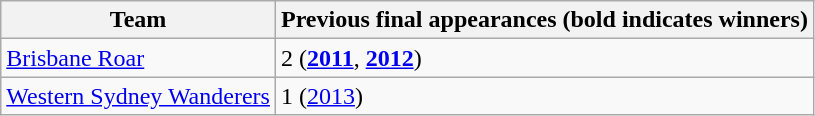<table class="wikitable">
<tr>
<th>Team</th>
<th>Previous final appearances (bold indicates winners)</th>
</tr>
<tr>
<td><a href='#'>Brisbane Roar</a></td>
<td>2 (<strong><a href='#'>2011</a></strong>, <strong><a href='#'>2012</a></strong>)</td>
</tr>
<tr>
<td><a href='#'>Western Sydney Wanderers</a></td>
<td>1 (<a href='#'>2013</a>)</td>
</tr>
</table>
